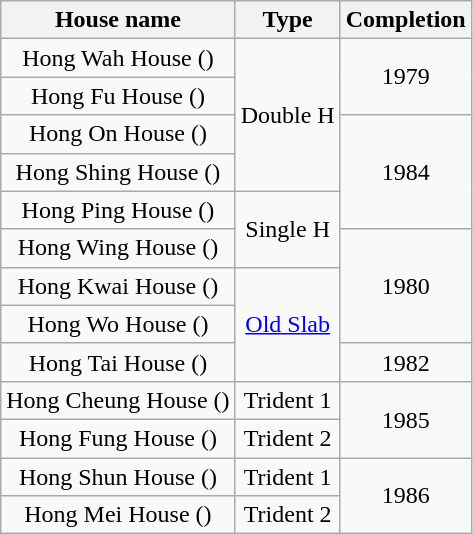<table class="wikitable" style="text-align: center;">
<tr>
<th>House name</th>
<th>Type</th>
<th>Completion</th>
</tr>
<tr>
<td>Hong Wah House ()</td>
<td rowspan="4">Double H</td>
<td rowspan="2">1979</td>
</tr>
<tr>
<td>Hong Fu House ()</td>
</tr>
<tr>
<td>Hong On House ()</td>
<td rowspan="3">1984</td>
</tr>
<tr>
<td>Hong Shing House ()</td>
</tr>
<tr>
<td>Hong Ping House ()</td>
<td rowspan="2">Single H</td>
</tr>
<tr>
<td>Hong Wing House ()</td>
<td rowspan="3">1980</td>
</tr>
<tr>
<td>Hong Kwai House ()</td>
<td rowspan="3"><a href='#'>Old Slab</a></td>
</tr>
<tr>
<td>Hong Wo House ()</td>
</tr>
<tr>
<td>Hong Tai House ()</td>
<td>1982</td>
</tr>
<tr>
<td>Hong Cheung House ()</td>
<td>Trident 1</td>
<td rowspan="2">1985</td>
</tr>
<tr>
<td>Hong Fung House ()</td>
<td>Trident 2</td>
</tr>
<tr>
<td>Hong Shun House ()</td>
<td>Trident 1</td>
<td rowspan="2">1986</td>
</tr>
<tr>
<td>Hong Mei House ()</td>
<td>Trident 2</td>
</tr>
</table>
